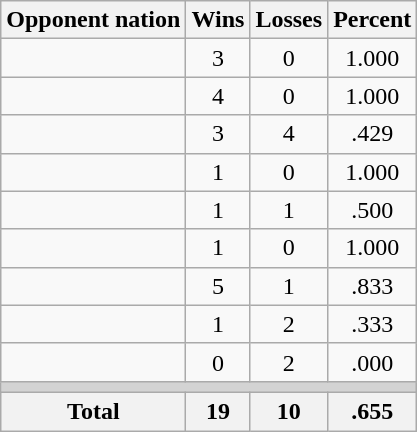<table class=wikitable>
<tr>
<th>Opponent nation</th>
<th>Wins</th>
<th>Losses</th>
<th>Percent</th>
</tr>
<tr align=center>
<td align=left></td>
<td>3</td>
<td>0</td>
<td>1.000</td>
</tr>
<tr align=center>
<td align=left></td>
<td>4</td>
<td>0</td>
<td>1.000</td>
</tr>
<tr align=center>
<td align=left></td>
<td>3</td>
<td>4</td>
<td>.429</td>
</tr>
<tr align=center>
<td align=left></td>
<td>1</td>
<td>0</td>
<td>1.000</td>
</tr>
<tr align=center>
<td align=left></td>
<td>1</td>
<td>1</td>
<td>.500</td>
</tr>
<tr align=center>
<td align=left></td>
<td>1</td>
<td>0</td>
<td>1.000</td>
</tr>
<tr align=center>
<td align=left></td>
<td>5</td>
<td>1</td>
<td>.833</td>
</tr>
<tr align=center>
<td align=left></td>
<td>1</td>
<td>2</td>
<td>.333</td>
</tr>
<tr align=center>
<td align=left></td>
<td>0</td>
<td>2</td>
<td>.000</td>
</tr>
<tr>
<td colspan=4 bgcolor=lightgray></td>
</tr>
<tr>
<th>Total</th>
<th>19</th>
<th>10</th>
<th>.655</th>
</tr>
</table>
